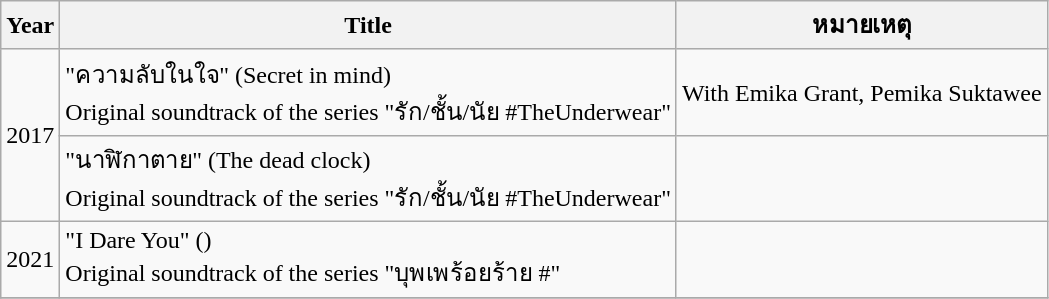<table class="wikitable" style="margin-bottom: 10px;">
<tr>
<th>Year</th>
<th>Title</th>
<th>หมายเหตุ</th>
</tr>
<tr>
<td rowspan="2">2017</td>
<td>"ความลับในใจ" (Secret in mind)<br>Original soundtrack of the series "รัก/ชั้น/นัย #TheUnderwear"</td>
<td>With Emika Grant, Pemika Suktawee</td>
</tr>
<tr>
<td>"นาฬิกาตาย" (The dead clock)<br>Original soundtrack of the series "รัก/ชั้น/นัย #TheUnderwear"</td>
</tr>
<tr>
<td rowspan="1">2021</td>
<td>"I Dare You" ()<br>Original soundtrack of the series "บุพเพร้อยร้าย #"</td>
<td></td>
</tr>
<tr>
</tr>
</table>
